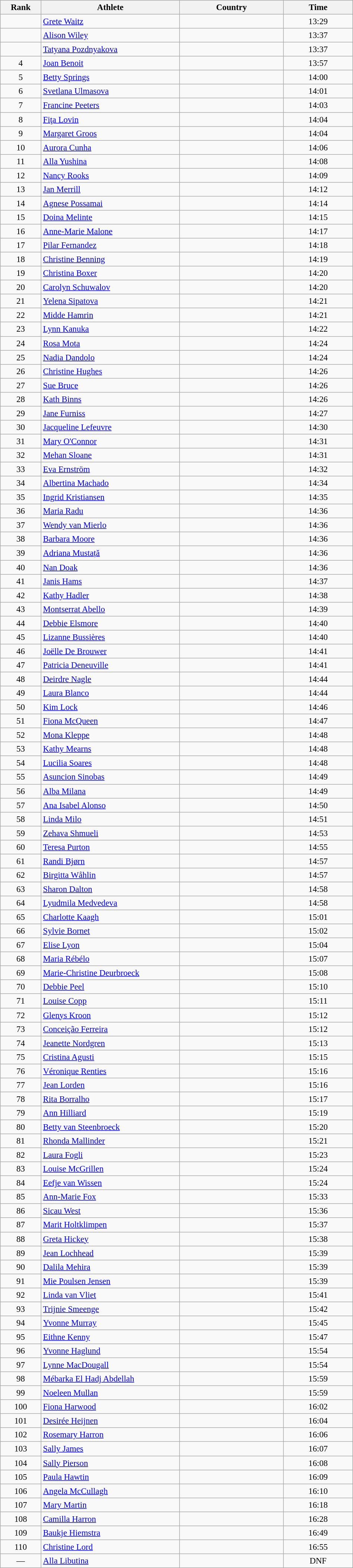<table class="wikitable sortable" style=" text-align:center; font-size:95%;" width="50%">
<tr>
<th width=5%>Rank</th>
<th width=20%>Athlete</th>
<th width=15%>Country</th>
<th width=10%>Time</th>
</tr>
<tr>
<td align=center></td>
<td align=left><a href='#'>Grete Waitz</a></td>
<td align=left></td>
<td>13:29</td>
</tr>
<tr>
<td align=center></td>
<td align=left><a href='#'>Alison Wiley</a></td>
<td align=left></td>
<td>13:37</td>
</tr>
<tr>
<td align=center></td>
<td align=left><a href='#'>Tatyana Pozdnyakova</a></td>
<td align=left></td>
<td>13:37</td>
</tr>
<tr>
<td align=center>4</td>
<td align=left><a href='#'>Joan Benoit</a></td>
<td align=left></td>
<td>13:57</td>
</tr>
<tr>
<td align=center>5</td>
<td align=left><a href='#'>Betty Springs</a></td>
<td align=left></td>
<td>14:00</td>
</tr>
<tr>
<td align=center>6</td>
<td align=left><a href='#'>Svetlana Ulmasova</a></td>
<td align=left></td>
<td>14:01</td>
</tr>
<tr>
<td align=center>7</td>
<td align=left><a href='#'>Francine Peeters</a></td>
<td align=left></td>
<td>14:03</td>
</tr>
<tr>
<td align=center>8</td>
<td align=left><a href='#'>Fiţa Lovin</a></td>
<td align=left></td>
<td>14:04</td>
</tr>
<tr>
<td align=center>9</td>
<td align=left><a href='#'>Margaret Groos</a></td>
<td align=left></td>
<td>14:04</td>
</tr>
<tr>
<td align=center>10</td>
<td align=left><a href='#'>Aurora Cunha</a></td>
<td align=left></td>
<td>14:06</td>
</tr>
<tr>
<td align=center>11</td>
<td align=left><a href='#'>Alla Yushina</a></td>
<td align=left></td>
<td>14:08</td>
</tr>
<tr>
<td align=center>12</td>
<td align=left><a href='#'>Nancy Rooks</a></td>
<td align=left></td>
<td>14:09</td>
</tr>
<tr>
<td align=center>13</td>
<td align=left><a href='#'>Jan Merrill</a></td>
<td align=left></td>
<td>14:12</td>
</tr>
<tr>
<td align=center>14</td>
<td align=left><a href='#'>Agnese Possamai</a></td>
<td align=left></td>
<td>14:14</td>
</tr>
<tr>
<td align=center>15</td>
<td align=left><a href='#'>Doina Melinte</a></td>
<td align=left></td>
<td>14:15</td>
</tr>
<tr>
<td align=center>16</td>
<td align=left><a href='#'>Anne-Marie Malone</a></td>
<td align=left></td>
<td>14:17</td>
</tr>
<tr>
<td align=center>17</td>
<td align=left><a href='#'>Pilar Fernandez</a></td>
<td align=left></td>
<td>14:18</td>
</tr>
<tr>
<td align=center>18</td>
<td align=left><a href='#'>Christine Benning</a></td>
<td align=left></td>
<td>14:19</td>
</tr>
<tr>
<td align=center>19</td>
<td align=left><a href='#'>Christina Boxer</a></td>
<td align=left></td>
<td>14:20</td>
</tr>
<tr>
<td align=center>20</td>
<td align=left><a href='#'>Carolyn Schuwalov</a></td>
<td align=left></td>
<td>14:20</td>
</tr>
<tr>
<td align=center>21</td>
<td align=left><a href='#'>Yelena Sipatova</a></td>
<td align=left></td>
<td>14:21</td>
</tr>
<tr>
<td align=center>22</td>
<td align=left><a href='#'>Midde Hamrin</a></td>
<td align=left></td>
<td>14:21</td>
</tr>
<tr>
<td align=center>23</td>
<td align=left><a href='#'>Lynn Kanuka</a></td>
<td align=left></td>
<td>14:22</td>
</tr>
<tr>
<td align=center>24</td>
<td align=left><a href='#'>Rosa Mota</a></td>
<td align=left></td>
<td>14:24</td>
</tr>
<tr>
<td align=center>25</td>
<td align=left><a href='#'>Nadia Dandolo</a></td>
<td align=left></td>
<td>14:24</td>
</tr>
<tr>
<td align=center>26</td>
<td align=left><a href='#'>Christine Hughes</a></td>
<td align=left></td>
<td>14:26</td>
</tr>
<tr>
<td align=center>27</td>
<td align=left><a href='#'>Sue Bruce</a></td>
<td align=left></td>
<td>14:26</td>
</tr>
<tr>
<td align=center>28</td>
<td align=left><a href='#'>Kath Binns</a></td>
<td align=left></td>
<td>14:26</td>
</tr>
<tr>
<td align=center>29</td>
<td align=left><a href='#'>Jane Furniss</a></td>
<td align=left></td>
<td>14:27</td>
</tr>
<tr>
<td align=center>30</td>
<td align=left><a href='#'>Jacqueline Lefeuvre</a></td>
<td align=left></td>
<td>14:30</td>
</tr>
<tr>
<td align=center>31</td>
<td align=left><a href='#'>Mary O'Connor</a></td>
<td align=left></td>
<td>14:31</td>
</tr>
<tr>
<td align=center>32</td>
<td align=left><a href='#'>Mehan Sloane</a></td>
<td align=left></td>
<td>14:31</td>
</tr>
<tr>
<td align=center>33</td>
<td align=left><a href='#'>Eva Ernström</a></td>
<td align=left></td>
<td>14:32</td>
</tr>
<tr>
<td align=center>34</td>
<td align=left><a href='#'>Albertina Machado</a></td>
<td align=left></td>
<td>14:34</td>
</tr>
<tr>
<td align=center>35</td>
<td align=left><a href='#'>Ingrid Kristiansen</a></td>
<td align=left></td>
<td>14:35</td>
</tr>
<tr>
<td align=center>36</td>
<td align=left><a href='#'>Maria Radu</a></td>
<td align=left></td>
<td>14:36</td>
</tr>
<tr>
<td align=center>37</td>
<td align=left><a href='#'>Wendy van Mierlo</a></td>
<td align=left></td>
<td>14:36</td>
</tr>
<tr>
<td align=center>38</td>
<td align=left><a href='#'>Barbara Moore</a></td>
<td align=left></td>
<td>14:36</td>
</tr>
<tr>
<td align=center>39</td>
<td align=left><a href='#'>Adriana Mustață</a></td>
<td align=left></td>
<td>14:36</td>
</tr>
<tr>
<td align=center>40</td>
<td align=left><a href='#'>Nan Doak</a></td>
<td align=left></td>
<td>14:36</td>
</tr>
<tr>
<td align=center>41</td>
<td align=left><a href='#'>Janis Hams</a></td>
<td align=left></td>
<td>14:37</td>
</tr>
<tr>
<td align=center>42</td>
<td align=left><a href='#'>Kathy Hadler</a></td>
<td align=left></td>
<td>14:38</td>
</tr>
<tr>
<td align=center>43</td>
<td align=left><a href='#'>Montserrat Abello</a></td>
<td align=left></td>
<td>14:39</td>
</tr>
<tr>
<td align=center>44</td>
<td align=left><a href='#'>Debbie Elsmore</a></td>
<td align=left></td>
<td>14:40</td>
</tr>
<tr>
<td align=center>45</td>
<td align=left><a href='#'>Lizanne Bussières</a></td>
<td align=left></td>
<td>14:40</td>
</tr>
<tr>
<td align=center>46</td>
<td align=left><a href='#'>Joëlle De Brouwer</a></td>
<td align=left></td>
<td>14:41</td>
</tr>
<tr>
<td align=center>47</td>
<td align=left><a href='#'>Patricia Deneuville</a></td>
<td align=left></td>
<td>14:41</td>
</tr>
<tr>
<td align=center>48</td>
<td align=left><a href='#'>Deirdre Nagle</a></td>
<td align=left></td>
<td>14:44</td>
</tr>
<tr>
<td align=center>49</td>
<td align=left><a href='#'>Laura Blanco</a></td>
<td align=left></td>
<td>14:44</td>
</tr>
<tr>
<td align=center>50</td>
<td align=left><a href='#'>Kim Lock</a></td>
<td align=left></td>
<td>14:46</td>
</tr>
<tr>
<td align=center>51</td>
<td align=left><a href='#'>Fiona McQueen</a></td>
<td align=left></td>
<td>14:47</td>
</tr>
<tr>
<td align=center>52</td>
<td align=left><a href='#'>Mona Kleppe</a></td>
<td align=left></td>
<td>14:48</td>
</tr>
<tr>
<td align=center>53</td>
<td align=left><a href='#'>Kathy Mearns</a></td>
<td align=left></td>
<td>14:48</td>
</tr>
<tr>
<td align=center>54</td>
<td align=left><a href='#'>Lucilia Soares</a></td>
<td align=left></td>
<td>14:48</td>
</tr>
<tr>
<td align=center>55</td>
<td align=left><a href='#'>Asuncion Sinobas</a></td>
<td align=left></td>
<td>14:49</td>
</tr>
<tr>
<td align=center>56</td>
<td align=left><a href='#'>Alba Milana</a></td>
<td align=left></td>
<td>14:49</td>
</tr>
<tr>
<td align=center>57</td>
<td align=left><a href='#'>Ana Isabel Alonso</a></td>
<td align=left></td>
<td>14:50</td>
</tr>
<tr>
<td align=center>58</td>
<td align=left><a href='#'>Linda Milo</a></td>
<td align=left></td>
<td>14:51</td>
</tr>
<tr>
<td align=center>59</td>
<td align=left><a href='#'>Zehava Shmueli</a></td>
<td align=left></td>
<td>14:53</td>
</tr>
<tr>
<td align=center>60</td>
<td align=left><a href='#'>Teresa Purton</a></td>
<td align=left></td>
<td>14:55</td>
</tr>
<tr>
<td align=center>61</td>
<td align=left><a href='#'>Randi Bjørn</a></td>
<td align=left></td>
<td>14:57</td>
</tr>
<tr>
<td align=center>62</td>
<td align=left><a href='#'>Birgitta Wåhlin</a></td>
<td align=left></td>
<td>14:57</td>
</tr>
<tr>
<td align=center>63</td>
<td align=left><a href='#'>Sharon Dalton</a></td>
<td align=left></td>
<td>14:58</td>
</tr>
<tr>
<td align=center>64</td>
<td align=left><a href='#'>Lyudmila Medvedeva</a></td>
<td align=left></td>
<td>14:58</td>
</tr>
<tr>
<td align=center>65</td>
<td align=left><a href='#'>Charlotte Kaagh</a></td>
<td align=left></td>
<td>15:01</td>
</tr>
<tr>
<td align=center>66</td>
<td align=left><a href='#'>Sylvie Bornet</a></td>
<td align=left></td>
<td>15:02</td>
</tr>
<tr>
<td align=center>67</td>
<td align=left><a href='#'>Elise Lyon</a></td>
<td align=left></td>
<td>15:04</td>
</tr>
<tr>
<td align=center>68</td>
<td align=left><a href='#'>Maria Rébélo</a></td>
<td align=left></td>
<td>15:07</td>
</tr>
<tr>
<td align=center>69</td>
<td align=left><a href='#'>Marie-Christine Deurbroeck</a></td>
<td align=left></td>
<td>15:08</td>
</tr>
<tr>
<td align=center>70</td>
<td align=left><a href='#'>Debbie Peel</a></td>
<td align=left></td>
<td>15:10</td>
</tr>
<tr>
<td align=center>71</td>
<td align=left><a href='#'>Louise Copp</a></td>
<td align=left></td>
<td>15:11</td>
</tr>
<tr>
<td align=center>72</td>
<td align=left><a href='#'>Glenys Kroon</a></td>
<td align=left></td>
<td>15:12</td>
</tr>
<tr>
<td align=center>73</td>
<td align=left><a href='#'>Conceição Ferreira</a></td>
<td align=left></td>
<td>15:12</td>
</tr>
<tr>
<td align=center>74</td>
<td align=left><a href='#'>Jeanette Nordgren</a></td>
<td align=left></td>
<td>15:13</td>
</tr>
<tr>
<td align=center>75</td>
<td align=left><a href='#'>Cristina Agusti</a></td>
<td align=left></td>
<td>15:15</td>
</tr>
<tr>
<td align=center>76</td>
<td align=left><a href='#'>Véronique Renties</a></td>
<td align=left></td>
<td>15:16</td>
</tr>
<tr>
<td align=center>77</td>
<td align=left><a href='#'>Jean Lorden</a></td>
<td align=left></td>
<td>15:16</td>
</tr>
<tr>
<td align=center>78</td>
<td align=left><a href='#'>Rita Borralho</a></td>
<td align=left></td>
<td>15:17</td>
</tr>
<tr>
<td align=center>79</td>
<td align=left><a href='#'>Ann Hilliard</a></td>
<td align=left></td>
<td>15:19</td>
</tr>
<tr>
<td align=center>80</td>
<td align=left><a href='#'>Betty van Steenbroeck</a></td>
<td align=left></td>
<td>15:20</td>
</tr>
<tr>
<td align=center>81</td>
<td align=left><a href='#'>Rhonda Mallinder</a></td>
<td align=left></td>
<td>15:21</td>
</tr>
<tr>
<td align=center>82</td>
<td align=left><a href='#'>Laura Fogli</a></td>
<td align=left></td>
<td>15:23</td>
</tr>
<tr>
<td align=center>83</td>
<td align=left><a href='#'>Louise McGrillen</a></td>
<td align=left></td>
<td>15:24</td>
</tr>
<tr>
<td align=center>84</td>
<td align=left><a href='#'>Eefje van Wissen</a></td>
<td align=left></td>
<td>15:24</td>
</tr>
<tr>
<td align=center>85</td>
<td align=left><a href='#'>Ann-Marie Fox</a></td>
<td align=left></td>
<td>15:33</td>
</tr>
<tr>
<td align=center>86</td>
<td align=left><a href='#'>Sicau West</a></td>
<td align=left></td>
<td>15:36</td>
</tr>
<tr>
<td align=center>87</td>
<td align=left><a href='#'>Marit Holtklimpen</a></td>
<td align=left></td>
<td>15:37</td>
</tr>
<tr>
<td align=center>88</td>
<td align=left><a href='#'>Greta Hickey</a></td>
<td align=left></td>
<td>15:38</td>
</tr>
<tr>
<td align=center>89</td>
<td align=left><a href='#'>Jean Lochhead</a></td>
<td align=left></td>
<td>15:39</td>
</tr>
<tr>
<td align=center>90</td>
<td align=left><a href='#'>Dalila Mehira</a></td>
<td align=left></td>
<td>15:39</td>
</tr>
<tr>
<td align=center>91</td>
<td align=left><a href='#'>Mie Poulsen Jensen</a></td>
<td align=left></td>
<td>15:39</td>
</tr>
<tr>
<td align=center>92</td>
<td align=left><a href='#'>Linda van Vliet</a></td>
<td align=left></td>
<td>15:41</td>
</tr>
<tr>
<td align=center>93</td>
<td align=left><a href='#'>Trijnie Smeenge</a></td>
<td align=left></td>
<td>15:42</td>
</tr>
<tr>
<td align=center>94</td>
<td align=left><a href='#'>Yvonne Murray</a></td>
<td align=left></td>
<td>15:45</td>
</tr>
<tr>
<td align=center>95</td>
<td align=left><a href='#'>Eithne Kenny</a></td>
<td align=left></td>
<td>15:47</td>
</tr>
<tr>
<td align=center>96</td>
<td align=left><a href='#'>Yvonne Haglund</a></td>
<td align=left></td>
<td>15:54</td>
</tr>
<tr>
<td align=center>97</td>
<td align=left><a href='#'>Lynne MacDougall</a></td>
<td align=left></td>
<td>15:54</td>
</tr>
<tr>
<td align=center>98</td>
<td align=left><a href='#'>Mébarka El Hadj Abdellah</a></td>
<td align=left></td>
<td>15:59</td>
</tr>
<tr>
<td align=center>99</td>
<td align=left><a href='#'>Noeleen Mullan</a></td>
<td align=left></td>
<td>15:59</td>
</tr>
<tr>
<td align=center>100</td>
<td align=left><a href='#'>Fiona Harwood</a></td>
<td align=left></td>
<td>16:02</td>
</tr>
<tr>
<td align=center>101</td>
<td align=left><a href='#'>Desirée Heijnen</a></td>
<td align=left></td>
<td>16:04</td>
</tr>
<tr>
<td align=center>102</td>
<td align=left><a href='#'>Rosemary Harron</a></td>
<td align=left></td>
<td>16:06</td>
</tr>
<tr>
<td align=center>103</td>
<td align=left><a href='#'>Sally James</a></td>
<td align=left></td>
<td>16:07</td>
</tr>
<tr>
<td align=center>104</td>
<td align=left><a href='#'>Sally Pierson</a></td>
<td align=left></td>
<td>16:08</td>
</tr>
<tr>
<td align=center>105</td>
<td align=left><a href='#'>Paula Hawtin</a></td>
<td align=left></td>
<td>16:09</td>
</tr>
<tr>
<td align=center>106</td>
<td align=left><a href='#'>Angela McCullagh</a></td>
<td align=left></td>
<td>16:10</td>
</tr>
<tr>
<td align=center>107</td>
<td align=left><a href='#'>Mary Martin</a></td>
<td align=left></td>
<td>16:18</td>
</tr>
<tr>
<td align=center>108</td>
<td align=left><a href='#'>Camilla Harron</a></td>
<td align=left></td>
<td>16:28</td>
</tr>
<tr>
<td align=center>109</td>
<td align=left><a href='#'>Baukje Hiemstra</a></td>
<td align=left></td>
<td>16:49</td>
</tr>
<tr>
<td align=center>110</td>
<td align=left><a href='#'>Christine Lord</a></td>
<td align=left></td>
<td>16:55</td>
</tr>
<tr>
<td align=center>—</td>
<td align=left><a href='#'>Alla Libutina</a></td>
<td align=left></td>
<td>DNF</td>
</tr>
</table>
